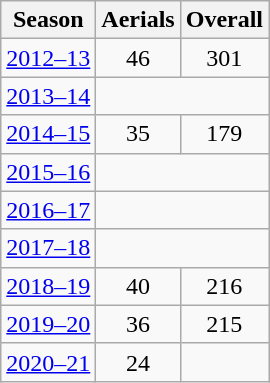<table class="wikitable sortable" style="text-align:center;">
<tr>
<th>Season</th>
<th>Aerials</th>
<th>Overall</th>
</tr>
<tr>
<td style="text-align:left;"><a href='#'>2012–13</a></td>
<td>46</td>
<td>301</td>
</tr>
<tr>
<td style="text-align:left;"><a href='#'>2013–14</a></td>
<td colspan="2"></td>
</tr>
<tr>
<td style="text-align:left;"><a href='#'>2014–15</a></td>
<td>35</td>
<td>179</td>
</tr>
<tr>
<td style="text-align:left;"><a href='#'>2015–16</a></td>
<td colspan="2"></td>
</tr>
<tr>
<td style="text-align:left;"><a href='#'>2016–17</a></td>
<td colspan="2"></td>
</tr>
<tr>
<td style="text-align:left;"><a href='#'>2017–18</a></td>
<td colspan="2"></td>
</tr>
<tr>
<td style="text-align:left;"><a href='#'>2018–19</a></td>
<td>40</td>
<td>216</td>
</tr>
<tr>
<td style="text-align:left;"><a href='#'>2019–20</a></td>
<td>36</td>
<td>215</td>
</tr>
<tr>
<td style="text-align:left;"><a href='#'>2020–21</a></td>
<td>24</td>
<td></td>
</tr>
</table>
